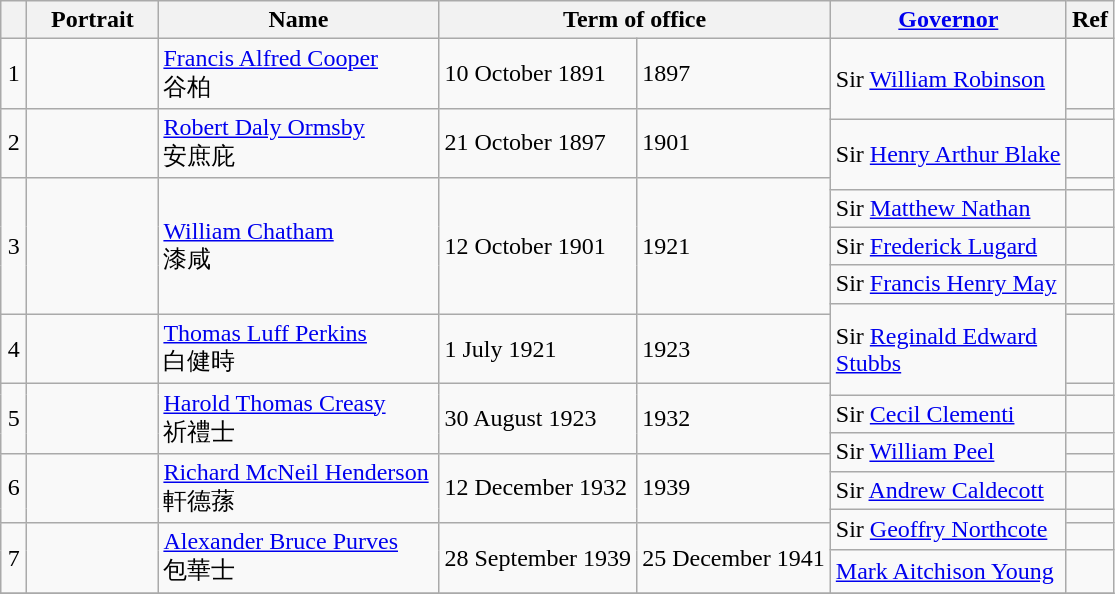<table class="wikitable"  style="text-align:left">
<tr>
<th width=10px></th>
<th width=80px>Portrait</th>
<th width=180px>Name</th>
<th width=180px colspan=2>Term of office</th>
<th width=150px><a href='#'>Governor</a></th>
<th>Ref</th>
</tr>
<tr>
<td align=center>1</td>
<td></td>
<td><a href='#'>Francis Alfred Cooper</a><br>谷柏</td>
<td>10 October 1891</td>
<td>1897</td>
<td rowspan=2>Sir <a href='#'>William Robinson</a><br></td>
<td></td>
</tr>
<tr>
<td rowspan=2 align=center>2</td>
<td rowspan=2></td>
<td rowspan=2><a href='#'>Robert Daly Ormsby</a><br>安庶庇</td>
<td rowspan=2>21 October 1897</td>
<td rowspan=2>1901</td>
<td></td>
</tr>
<tr>
<td rowspan=2>Sir <a href='#'>Henry Arthur Blake</a><br></td>
<td></td>
</tr>
<tr>
<td rowspan=5 align=center>3</td>
<td rowspan=5></td>
<td rowspan=5><a href='#'>William Chatham</a><br>漆咸</td>
<td rowspan=5>12 October 1901</td>
<td rowspan=5>1921</td>
<td></td>
</tr>
<tr>
<td>Sir <a href='#'>Matthew Nathan</a><br></td>
<td></td>
</tr>
<tr>
<td>Sir <a href='#'>Frederick Lugard</a><br></td>
<td></td>
</tr>
<tr>
<td>Sir <a href='#'>Francis Henry May</a><br></td>
<td></td>
</tr>
<tr>
<td rowspan=3>Sir <a href='#'>Reginald Edward Stubbs</a><br></td>
<td></td>
</tr>
<tr>
<td align=center>4</td>
<td></td>
<td><a href='#'>Thomas Luff Perkins</a><br>白健時</td>
<td>1 July 1921</td>
<td>1923</td>
<td></td>
</tr>
<tr>
<td rowspan=3 align=center>5</td>
<td rowspan=3></td>
<td rowspan=3><a href='#'>Harold Thomas Creasy</a><br>祈禮士</td>
<td rowspan=3>30 August 1923</td>
<td rowspan=3>1932</td>
<td></td>
</tr>
<tr>
<td>Sir <a href='#'>Cecil Clementi</a><br></td>
<td></td>
</tr>
<tr>
<td rowspan=2>Sir <a href='#'>William Peel</a><br></td>
<td></td>
</tr>
<tr>
<td rowspan=3 align=center>6</td>
<td rowspan=3></td>
<td rowspan=3><a href='#'>Richard McNeil Henderson</a><br>軒德蓀</td>
<td rowspan=3>12 December 1932</td>
<td rowspan=3>1939</td>
<td></td>
</tr>
<tr>
<td>Sir <a href='#'>Andrew Caldecott</a><br></td>
<td></td>
</tr>
<tr>
<td rowspan=2>Sir <a href='#'>Geoffry Northcote</a><br></td>
<td></td>
</tr>
<tr>
<td rowspan=2 align=center>7</td>
<td rowspan=2></td>
<td rowspan=2><a href='#'>Alexander Bruce Purves</a><br>包華士</td>
<td rowspan=2>28 September 1939</td>
<td rowspan=2>25 December 1941</td>
<td></td>
</tr>
<tr>
<td><a href='#'>Mark Aitchison Young</a><br></td>
<td></td>
</tr>
<tr>
</tr>
</table>
